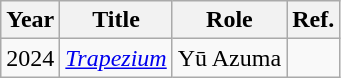<table class="wikitable">
<tr>
<th>Year</th>
<th>Title</th>
<th>Role</th>
<th>Ref.</th>
</tr>
<tr>
<td>2024</td>
<td><em><a href='#'>Trapezium</a></em></td>
<td>Yū Azuma</td>
<td></td>
</tr>
</table>
